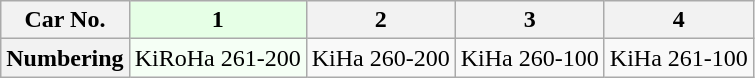<table class="wikitable">
<tr>
<th>Car No.</th>
<th style="background: #E6FFE6">1</th>
<th>2</th>
<th>3</th>
<th>4</th>
</tr>
<tr>
<th>Numbering</th>
<td style="background: #F5FFF5">KiRoHa 261-200</td>
<td>KiHa 260-200</td>
<td>KiHa 260-100</td>
<td>KiHa 261-100</td>
</tr>
</table>
